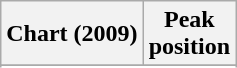<table class="wikitable sortable plainrowheaders" style="text-align:center">
<tr>
<th scope="col">Chart (2009)</th>
<th scope="col">Peak<br> position</th>
</tr>
<tr>
</tr>
<tr>
</tr>
</table>
